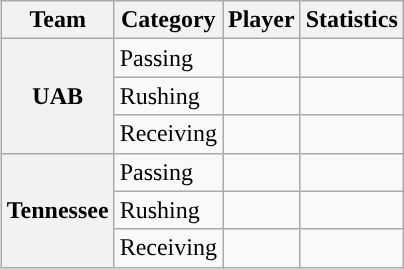<table class="wikitable" style="float:right">
<tr>
<th>Team</th>
<th>Category</th>
<th>Player</th>
<th>Statistics</th>
</tr>
<tr>
<th rowspan=3>UAB</th>
<td>Passing</td>
<td></td>
<td></td>
</tr>
<tr>
<td>Rushing</td>
<td></td>
<td></td>
</tr>
<tr>
<td>Receiving</td>
<td></td>
<td></td>
</tr>
<tr>
<th rowspan=3>Tennessee</th>
<td>Passing</td>
<td></td>
<td></td>
</tr>
<tr>
<td>Rushing</td>
<td></td>
<td></td>
</tr>
<tr>
<td>Receiving</td>
<td></td>
<td></td>
</tr>
</table>
